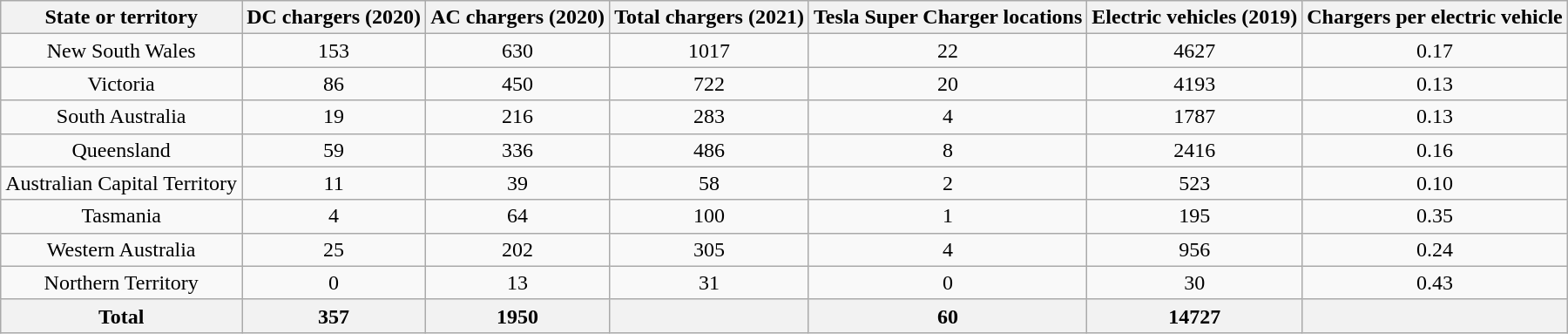<table class="wikitable sortable"  style="text-align: center;">
<tr>
<th>State or territory</th>
<th>DC chargers (2020)</th>
<th>AC chargers (2020)</th>
<th>Total chargers (2021)</th>
<th>Tesla Super Charger locations</th>
<th>Electric vehicles (2019)</th>
<th>Chargers per electric vehicle</th>
</tr>
<tr>
<td>New South Wales</td>
<td>153</td>
<td>630</td>
<td>1017</td>
<td>22</td>
<td>4627</td>
<td>0.17</td>
</tr>
<tr>
<td>Victoria</td>
<td>86</td>
<td>450</td>
<td>722</td>
<td>20</td>
<td>4193</td>
<td>0.13</td>
</tr>
<tr>
<td>South Australia</td>
<td>19</td>
<td>216</td>
<td>283</td>
<td>4</td>
<td>1787</td>
<td>0.13</td>
</tr>
<tr>
<td>Queensland</td>
<td>59</td>
<td>336</td>
<td>486</td>
<td>8</td>
<td>2416</td>
<td>0.16</td>
</tr>
<tr>
<td>Australian Capital Territory</td>
<td>11</td>
<td>39</td>
<td>58</td>
<td>2</td>
<td>523</td>
<td>0.10</td>
</tr>
<tr>
<td>Tasmania</td>
<td>4</td>
<td>64</td>
<td>100</td>
<td>1</td>
<td>195</td>
<td>0.35</td>
</tr>
<tr>
<td>Western Australia</td>
<td>25</td>
<td>202</td>
<td>305</td>
<td>4</td>
<td>956</td>
<td>0.24</td>
</tr>
<tr>
<td>Northern Territory</td>
<td>0</td>
<td>13</td>
<td>31</td>
<td>0</td>
<td>30</td>
<td>0.43</td>
</tr>
<tr>
<th>Total</th>
<th>357</th>
<th>1950</th>
<th></th>
<th>60</th>
<th>14727</th>
<th></th>
</tr>
</table>
